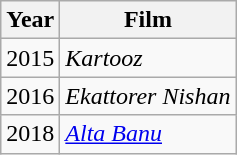<table class="wikitable sortable">
<tr>
<th>Year</th>
<th>Film</th>
</tr>
<tr>
<td>2015</td>
<td><em>Kartooz</em></td>
</tr>
<tr>
<td>2016</td>
<td><em>Ekattorer Nishan</em></td>
</tr>
<tr>
<td>2018</td>
<td><em><a href='#'>Alta Banu</a></em></td>
</tr>
</table>
